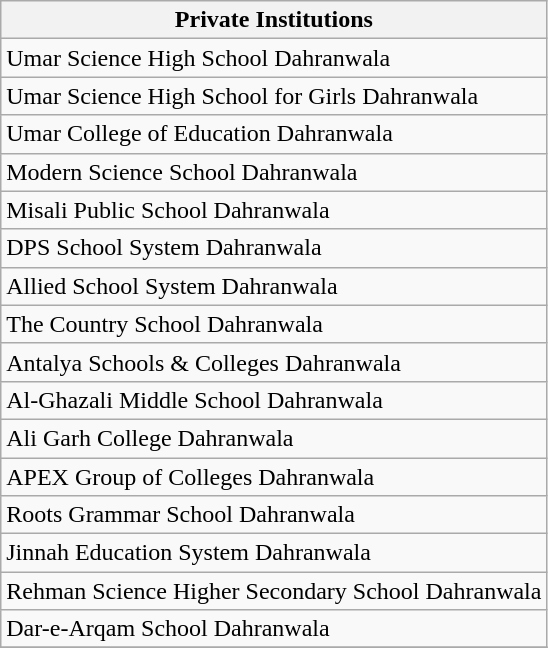<table class="wikitable">
<tr>
<th>Private Institutions</th>
</tr>
<tr>
<td>Umar Science High School Dahranwala</td>
</tr>
<tr>
<td>Umar Science High School for Girls Dahranwala</td>
</tr>
<tr>
<td>Umar College of Education Dahranwala</td>
</tr>
<tr>
<td>Modern Science School Dahranwala</td>
</tr>
<tr>
<td>Misali Public School Dahranwala</td>
</tr>
<tr>
<td>DPS School System Dahranwala</td>
</tr>
<tr>
<td>Allied School System Dahranwala</td>
</tr>
<tr>
<td>The Country School Dahranwala</td>
</tr>
<tr>
<td>Antalya Schools & Colleges Dahranwala</td>
</tr>
<tr>
<td>Al-Ghazali Middle School Dahranwala</td>
</tr>
<tr>
<td>Ali Garh College Dahranwala</td>
</tr>
<tr>
<td>APEX Group of Colleges Dahranwala</td>
</tr>
<tr>
<td>Roots Grammar School Dahranwala</td>
</tr>
<tr>
<td>Jinnah Education System Dahranwala</td>
</tr>
<tr>
<td>Rehman Science Higher Secondary School Dahranwala</td>
</tr>
<tr>
<td>Dar-e-Arqam School Dahranwala</td>
</tr>
<tr>
</tr>
</table>
